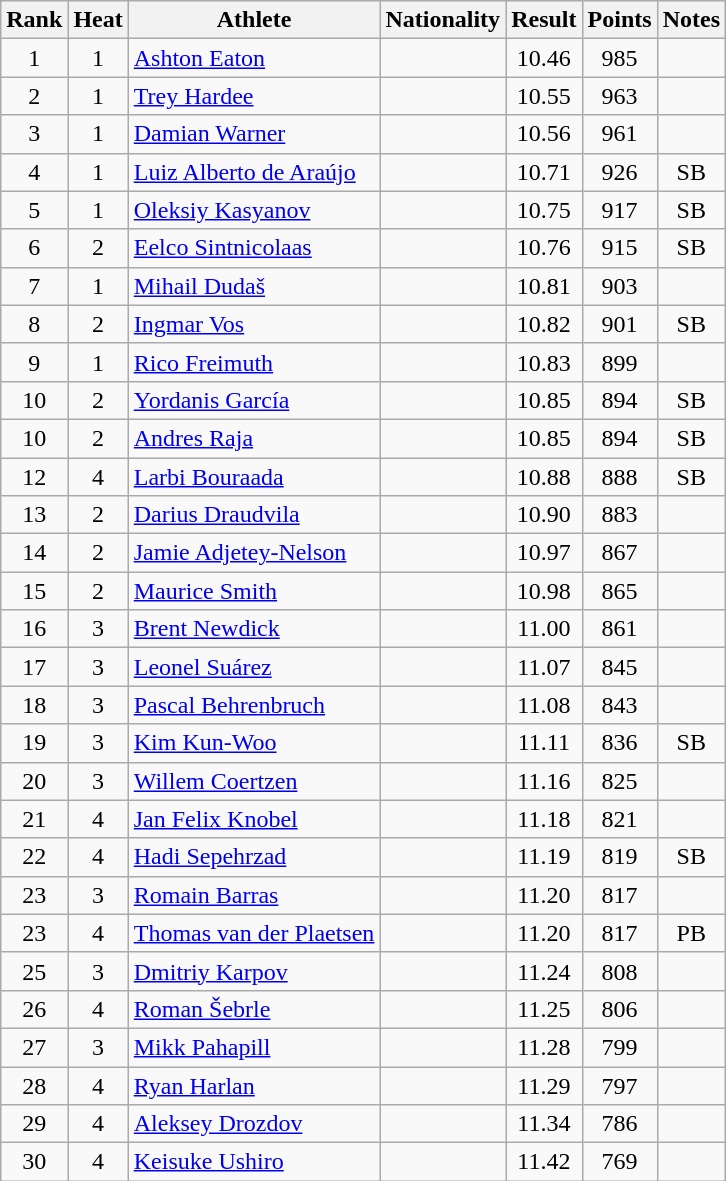<table class="wikitable sortable" style="text-align:center">
<tr>
<th>Rank</th>
<th>Heat</th>
<th>Athlete</th>
<th>Nationality</th>
<th>Result</th>
<th>Points</th>
<th>Notes</th>
</tr>
<tr>
<td>1</td>
<td>1</td>
<td align=left><a href='#'>Ashton Eaton</a></td>
<td align=left></td>
<td>10.46</td>
<td>985</td>
<td></td>
</tr>
<tr>
<td>2</td>
<td>1</td>
<td align=left><a href='#'>Trey Hardee</a></td>
<td align=left></td>
<td>10.55</td>
<td>963</td>
<td></td>
</tr>
<tr>
<td>3</td>
<td>1</td>
<td align=left><a href='#'>Damian Warner</a></td>
<td align=left></td>
<td>10.56</td>
<td>961</td>
<td></td>
</tr>
<tr>
<td>4</td>
<td>1</td>
<td align=left><a href='#'>Luiz Alberto de Araújo</a></td>
<td align=left></td>
<td>10.71</td>
<td>926</td>
<td>SB</td>
</tr>
<tr>
<td>5</td>
<td>1</td>
<td align=left><a href='#'>Oleksiy Kasyanov</a></td>
<td align=left></td>
<td>10.75</td>
<td>917</td>
<td>SB</td>
</tr>
<tr>
<td>6</td>
<td>2</td>
<td align=left><a href='#'>Eelco Sintnicolaas</a></td>
<td align=left></td>
<td>10.76</td>
<td>915</td>
<td>SB</td>
</tr>
<tr>
<td>7</td>
<td>1</td>
<td align=left><a href='#'>Mihail Dudaš</a></td>
<td align=left></td>
<td>10.81</td>
<td>903</td>
<td></td>
</tr>
<tr>
<td>8</td>
<td>2</td>
<td align=left><a href='#'>Ingmar Vos</a></td>
<td align=left></td>
<td>10.82</td>
<td>901</td>
<td>SB</td>
</tr>
<tr>
<td>9</td>
<td>1</td>
<td align=left><a href='#'>Rico Freimuth</a></td>
<td align=left></td>
<td>10.83</td>
<td>899</td>
<td></td>
</tr>
<tr>
<td>10</td>
<td>2</td>
<td align=left><a href='#'>Yordanis García</a></td>
<td align=left></td>
<td>10.85</td>
<td>894</td>
<td>SB</td>
</tr>
<tr>
<td>10</td>
<td>2</td>
<td align=left><a href='#'>Andres Raja</a></td>
<td align=left></td>
<td>10.85</td>
<td>894</td>
<td>SB</td>
</tr>
<tr>
<td>12</td>
<td>4</td>
<td align=left><a href='#'>Larbi Bouraada</a></td>
<td align=left></td>
<td>10.88</td>
<td>888</td>
<td>SB</td>
</tr>
<tr>
<td>13</td>
<td>2</td>
<td align=left><a href='#'>Darius Draudvila</a></td>
<td align=left></td>
<td>10.90</td>
<td>883</td>
<td></td>
</tr>
<tr>
<td>14</td>
<td>2</td>
<td align=left><a href='#'>Jamie Adjetey-Nelson</a></td>
<td align=left></td>
<td>10.97</td>
<td>867</td>
<td></td>
</tr>
<tr>
<td>15</td>
<td>2</td>
<td align=left><a href='#'>Maurice Smith</a></td>
<td align=left></td>
<td>10.98</td>
<td>865</td>
<td></td>
</tr>
<tr>
<td>16</td>
<td>3</td>
<td align=left><a href='#'>Brent Newdick</a></td>
<td align=left></td>
<td>11.00</td>
<td>861</td>
<td></td>
</tr>
<tr>
<td>17</td>
<td>3</td>
<td align=left><a href='#'>Leonel Suárez</a></td>
<td align=left></td>
<td>11.07</td>
<td>845</td>
<td></td>
</tr>
<tr>
<td>18</td>
<td>3</td>
<td align=left><a href='#'>Pascal Behrenbruch</a></td>
<td align=left></td>
<td>11.08</td>
<td>843</td>
<td></td>
</tr>
<tr>
<td>19</td>
<td>3</td>
<td align=left><a href='#'>Kim Kun-Woo</a></td>
<td align=left></td>
<td>11.11</td>
<td>836</td>
<td>SB</td>
</tr>
<tr>
<td>20</td>
<td>3</td>
<td align=left><a href='#'>Willem Coertzen</a></td>
<td align=left></td>
<td>11.16</td>
<td>825</td>
<td></td>
</tr>
<tr>
<td>21</td>
<td>4</td>
<td align=left><a href='#'>Jan Felix Knobel</a></td>
<td align=left></td>
<td>11.18</td>
<td>821</td>
<td></td>
</tr>
<tr>
<td>22</td>
<td>4</td>
<td align=left><a href='#'>Hadi Sepehrzad</a></td>
<td align=left></td>
<td>11.19</td>
<td>819</td>
<td>SB</td>
</tr>
<tr>
<td>23</td>
<td>3</td>
<td align=left><a href='#'>Romain Barras</a></td>
<td align=left></td>
<td>11.20</td>
<td>817</td>
<td></td>
</tr>
<tr>
<td>23</td>
<td>4</td>
<td align=left><a href='#'>Thomas van der Plaetsen</a></td>
<td align=left></td>
<td>11.20</td>
<td>817</td>
<td>PB</td>
</tr>
<tr>
<td>25</td>
<td>3</td>
<td align=left><a href='#'>Dmitriy Karpov</a></td>
<td align=left></td>
<td>11.24</td>
<td>808</td>
<td></td>
</tr>
<tr>
<td>26</td>
<td>4</td>
<td align=left><a href='#'>Roman Šebrle</a></td>
<td align=left></td>
<td>11.25</td>
<td>806</td>
<td></td>
</tr>
<tr>
<td>27</td>
<td>3</td>
<td align=left><a href='#'>Mikk Pahapill</a></td>
<td align=left></td>
<td>11.28</td>
<td>799</td>
<td></td>
</tr>
<tr>
<td>28</td>
<td>4</td>
<td align=left><a href='#'>Ryan Harlan</a></td>
<td align=left></td>
<td>11.29</td>
<td>797</td>
<td></td>
</tr>
<tr>
<td>29</td>
<td>4</td>
<td align=left><a href='#'>Aleksey Drozdov</a></td>
<td align=left></td>
<td>11.34</td>
<td>786</td>
<td></td>
</tr>
<tr>
<td>30</td>
<td>4</td>
<td align=left><a href='#'>Keisuke Ushiro</a></td>
<td align=left></td>
<td>11.42</td>
<td>769</td>
<td></td>
</tr>
</table>
